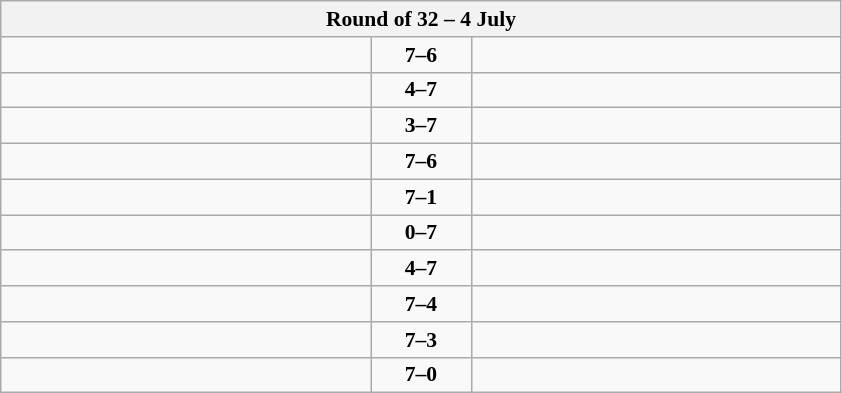<table class="wikitable" style="text-align: center; font-size:90% ">
<tr>
<th colspan=3>Round of 32 – 4 July</th>
</tr>
<tr>
<td align=left width="240"><strong></strong></td>
<td align=center width="60"><strong>7–6</strong></td>
<td align=left width="240"></td>
</tr>
<tr>
<td align=left></td>
<td align=center><strong>4–7</strong></td>
<td align=left><strong></strong></td>
</tr>
<tr>
<td align=left></td>
<td align=center><strong>3–7</strong></td>
<td align=left><strong></strong></td>
</tr>
<tr>
<td align=left><strong></strong></td>
<td align=center><strong>7–6</strong></td>
<td align=left></td>
</tr>
<tr>
<td align=left><strong></strong></td>
<td align=center><strong>7–1</strong></td>
<td align=left></td>
</tr>
<tr>
<td align=left></td>
<td align=center><strong>0–7</strong></td>
<td align=left><strong></strong></td>
</tr>
<tr>
<td align=left></td>
<td align=center><strong>4–7</strong></td>
<td align=left><strong></strong></td>
</tr>
<tr>
<td align=left><strong></strong></td>
<td align=center><strong>7–4</strong></td>
<td align=left></td>
</tr>
<tr>
<td align=left><strong></strong></td>
<td align=center><strong>7–3</strong></td>
<td align=left></td>
</tr>
<tr>
<td align=left><strong></strong></td>
<td align=center><strong>7–0</strong></td>
<td align=left></td>
</tr>
</table>
